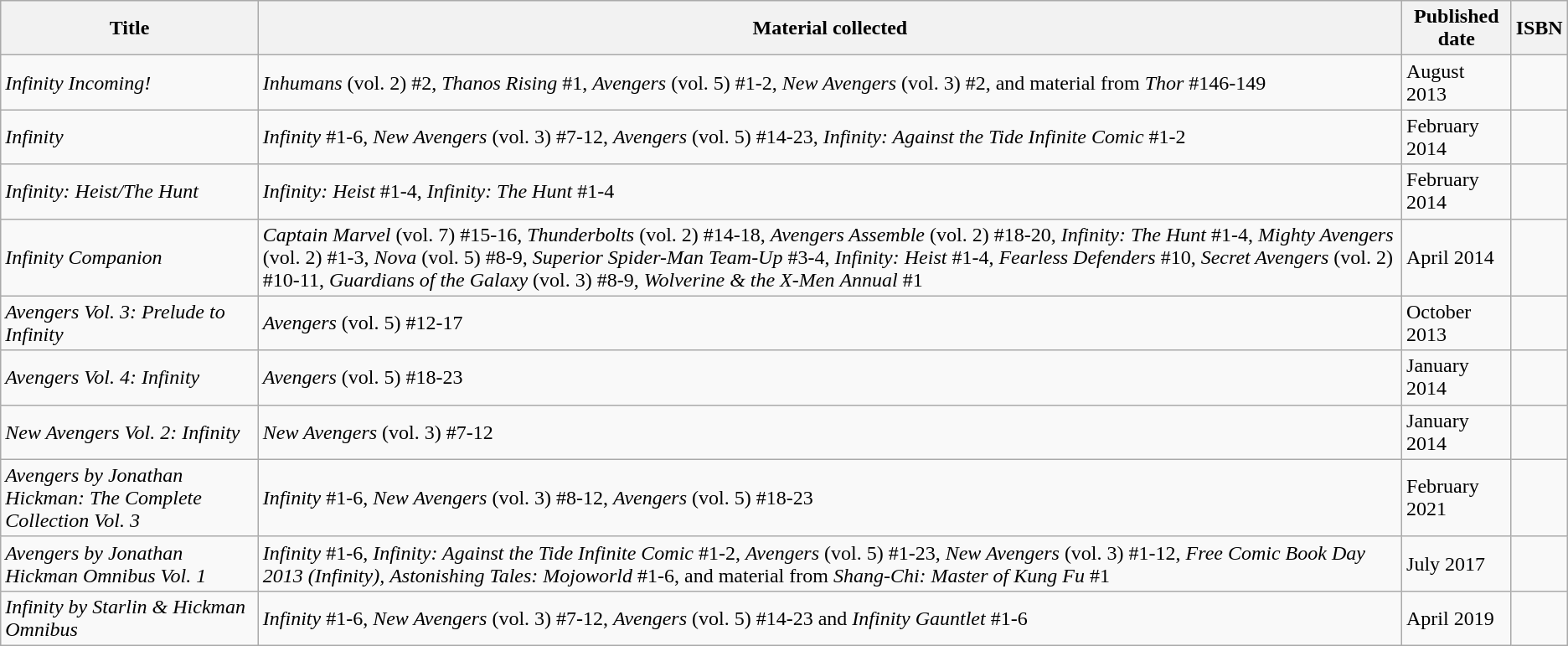<table class="wikitable">
<tr>
<th>Title</th>
<th>Material collected</th>
<th>Published date</th>
<th>ISBN</th>
</tr>
<tr>
<td><em>Infinity Incoming!</em></td>
<td><em>Inhumans</em> (vol. 2) #2, <em>Thanos Rising</em> #1, <em>Avengers</em> (vol. 5) #1-2, <em>New Avengers</em> (vol. 3) #2, and material from <em>Thor</em> #146-149</td>
<td>August 2013</td>
<td style="white-space:nowrap"></td>
</tr>
<tr>
<td><em>Infinity</em></td>
<td><em>Infinity</em> #1-6, <em>New Avengers</em> (vol. 3) #7-12, <em>Avengers</em> (vol. 5) #14-23, <em>Infinity: Against the Tide Infinite Comic</em> #1-2</td>
<td>February 2014</td>
<td style="white-space:nowrap"></td>
</tr>
<tr>
<td><em>Infinity: Heist/The Hunt</em></td>
<td><em>Infinity: Heist</em> #1-4, <em>Infinity: The Hunt</em> #1-4</td>
<td>February 2014</td>
<td style="white-space:nowrap"></td>
</tr>
<tr>
<td><em>Infinity Companion</em></td>
<td><em>Captain Marvel</em> (vol. 7) #15-16, <em>Thunderbolts</em> (vol. 2) #14-18, <em>Avengers Assemble</em> (vol. 2) #18-20, <em>Infinity: The Hunt</em> #1-4, <em>Mighty Avengers</em> (vol. 2) #1-3, <em>Nova</em> (vol. 5) #8-9, <em>Superior Spider-Man Team-Up</em> #3-4, <em>Infinity: Heist</em> #1-4, <em>Fearless Defenders</em> #10, <em>Secret Avengers</em> (vol. 2) #10-11, <em>Guardians of the Galaxy</em> (vol. 3) #8-9, <em>Wolverine & the X-Men</em> <em>Annual</em> #1</td>
<td>April 2014</td>
<td style="white-space:nowrap"></td>
</tr>
<tr>
<td><em>Avengers Vol. 3: Prelude to Infinity</em></td>
<td><em>Avengers</em> (vol. 5) #12-17</td>
<td>October 2013</td>
<td style="white-space:nowrap"></td>
</tr>
<tr>
<td><em>Avengers Vol. 4: Infinity</em></td>
<td><em>Avengers</em> (vol. 5) #18-23</td>
<td>January 2014</td>
<td style="white-space:nowrap"></td>
</tr>
<tr>
<td><em>New Avengers Vol. 2: Infinity</em></td>
<td><em>New Avengers</em> (vol. 3) #7-12</td>
<td>January 2014</td>
<td style="white-space:nowrap"></td>
</tr>
<tr>
<td><em>Avengers by Jonathan Hickman: The Complete Collection Vol. 3</em></td>
<td><em>Infinity</em> #1-6, <em>New Avengers</em> (vol. 3) #8-12, <em>Avengers</em> (vol. 5) #18-23</td>
<td>February 2021</td>
<td></td>
</tr>
<tr>
<td><em>Avengers by Jonathan Hickman Omnibus Vol. 1</em></td>
<td><em>Infinity</em> #1-6, <em>Infinity: Against the Tide Infinite Comic</em> #1-2, <em>Avengers</em> (vol. 5) #1-23, <em>New Avengers</em> (vol. 3) #1-12, <em>Free Comic Book Day 2013 (Infinity),</em> <em>Astonishing Tales: Mojoworld</em> #1-6, and material from <em>Shang-Chi: Master of Kung Fu</em> #1</td>
<td>July 2017</td>
<td></td>
</tr>
<tr>
<td><em>Infinity by Starlin & Hickman Omnibus</em></td>
<td><em>Infinity</em> #1-6, <em>New Avengers</em> (vol. 3) #7-12, <em>Avengers</em> (vol. 5) #14-23 and <em>Infinity Gauntlet</em> #1-6</td>
<td>April 2019</td>
<td></td>
</tr>
</table>
